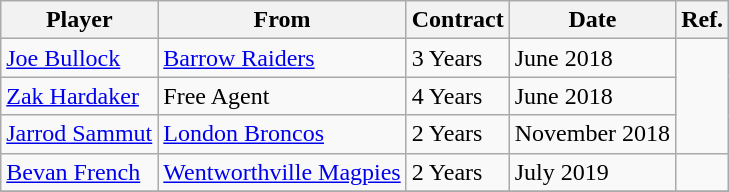<table class="wikitable">
<tr>
<th>Player</th>
<th>From</th>
<th>Contract</th>
<th>Date</th>
<th>Ref.</th>
</tr>
<tr>
<td> <a href='#'>Joe Bullock</a></td>
<td> <a href='#'>Barrow Raiders</a></td>
<td>3 Years</td>
<td>June 2018</td>
<td rowspan="3"></td>
</tr>
<tr>
<td> <a href='#'>Zak Hardaker</a></td>
<td>Free Agent</td>
<td>4 Years</td>
<td>June 2018</td>
</tr>
<tr>
<td> <a href='#'>Jarrod Sammut</a></td>
<td> <a href='#'>London Broncos</a></td>
<td>2 Years</td>
<td>November 2018</td>
</tr>
<tr>
<td> <a href='#'>Bevan French</a></td>
<td> <a href='#'>Wentworthville Magpies</a></td>
<td>2 Years</td>
<td>July 2019</td>
<td></td>
</tr>
<tr>
</tr>
</table>
